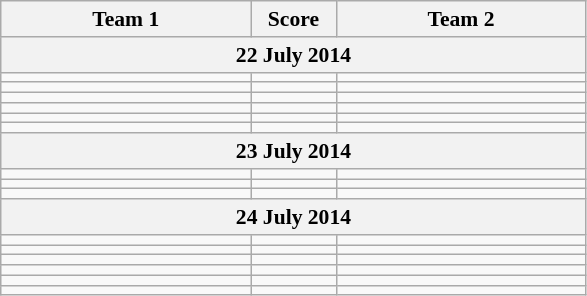<table class="wikitable" style="text-align: center; font-size:90% ">
<tr>
<th align="right" width="160">Team 1</th>
<th width="50">Score</th>
<th align="left" width="160">Team 2</th>
</tr>
<tr>
<th colspan=3>22 July 2014</th>
</tr>
<tr>
<td align=right><strong></strong></td>
<td align=center></td>
<td align=left></td>
</tr>
<tr>
<td align=right></td>
<td align=center></td>
<td align=left><strong></strong></td>
</tr>
<tr>
<td align=right></td>
<td align=center></td>
<td align=left><strong></strong></td>
</tr>
<tr>
<td align=right></td>
<td align=center></td>
<td align=left><strong></strong></td>
</tr>
<tr>
<td align=right></td>
<td align=center></td>
<td align=left><strong></strong></td>
</tr>
<tr>
<td align=right></td>
<td align=center></td>
<td align=left><strong></strong></td>
</tr>
<tr>
<th colspan=3>23 July 2014</th>
</tr>
<tr>
<td align=right></td>
<td align=center></td>
<td align=left><strong></strong></td>
</tr>
<tr>
<td align=right><strong></strong></td>
<td align=center></td>
<td align=left></td>
</tr>
<tr>
<td align=right><strong></strong></td>
<td align=center></td>
<td align=left></td>
</tr>
<tr>
<th colspan=3>24 July 2014</th>
</tr>
<tr>
<td align=right><strong></strong></td>
<td align=center></td>
<td align=left></td>
</tr>
<tr>
<td align=right></td>
<td align=center></td>
<td align=left><strong></strong></td>
</tr>
<tr>
<td align=right><strong></strong></td>
<td align=center></td>
<td align=left></td>
</tr>
<tr>
<td align=right></td>
<td align=center></td>
<td align=left><strong></strong></td>
</tr>
<tr>
<td align=right></td>
<td align=center></td>
<td align=left><strong></strong></td>
</tr>
<tr>
<td align=right><strong></strong></td>
<td align=center></td>
<td align=left></td>
</tr>
</table>
